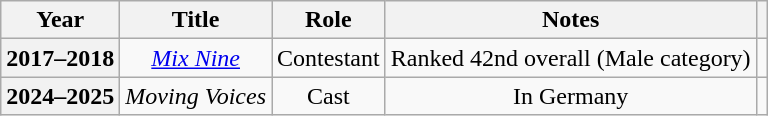<table class="wikitable plainrowheaders" | style="text-align:center">
<tr>
<th scope="col">Year</th>
<th scope="col">Title</th>
<th scope="col">Role</th>
<th scope="col">Notes</th>
<th scope="col"></th>
</tr>
<tr>
<th scope="row">2017–2018</th>
<td><em><a href='#'>Mix Nine</a></em></td>
<td>Contestant</td>
<td>Ranked 42nd overall (Male category)</td>
<td></td>
</tr>
<tr>
<th scope="row">2024–2025</th>
<td><em>Moving Voices</em></td>
<td>Cast</td>
<td>In Germany</td>
<td></td>
</tr>
</table>
